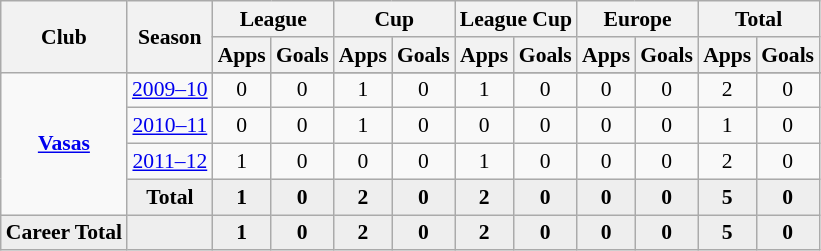<table class="wikitable" style="font-size:90%; text-align: center;">
<tr>
<th rowspan="2">Club</th>
<th rowspan="2">Season</th>
<th colspan="2">League</th>
<th colspan="2">Cup</th>
<th colspan="2">League Cup</th>
<th colspan="2">Europe</th>
<th colspan="2">Total</th>
</tr>
<tr>
<th>Apps</th>
<th>Goals</th>
<th>Apps</th>
<th>Goals</th>
<th>Apps</th>
<th>Goals</th>
<th>Apps</th>
<th>Goals</th>
<th>Apps</th>
<th>Goals</th>
</tr>
<tr ||-||-||-|->
<td rowspan="5" valign="center"><strong><a href='#'>Vasas</a></strong></td>
</tr>
<tr>
<td><a href='#'>2009–10</a></td>
<td>0</td>
<td>0</td>
<td>1</td>
<td>0</td>
<td>1</td>
<td>0</td>
<td>0</td>
<td>0</td>
<td>2</td>
<td>0</td>
</tr>
<tr>
<td><a href='#'>2010–11</a></td>
<td>0</td>
<td>0</td>
<td>1</td>
<td>0</td>
<td>0</td>
<td>0</td>
<td>0</td>
<td>0</td>
<td>1</td>
<td>0</td>
</tr>
<tr>
<td><a href='#'>2011–12</a></td>
<td>1</td>
<td>0</td>
<td>0</td>
<td>0</td>
<td>1</td>
<td>0</td>
<td>0</td>
<td>0</td>
<td>2</td>
<td>0</td>
</tr>
<tr style="font-weight:bold; background-color:#eeeeee;">
<td>Total</td>
<td>1</td>
<td>0</td>
<td>2</td>
<td>0</td>
<td>2</td>
<td>0</td>
<td>0</td>
<td>0</td>
<td>5</td>
<td>0</td>
</tr>
<tr style="font-weight:bold; background-color:#eeeeee;">
<td rowspan="1" valign="top"><strong>Career Total</strong></td>
<td></td>
<td><strong>1</strong></td>
<td><strong>0</strong></td>
<td><strong>2</strong></td>
<td><strong>0</strong></td>
<td><strong>2</strong></td>
<td><strong>0</strong></td>
<td><strong>0</strong></td>
<td><strong>0</strong></td>
<td><strong>5</strong></td>
<td><strong>0</strong></td>
</tr>
</table>
